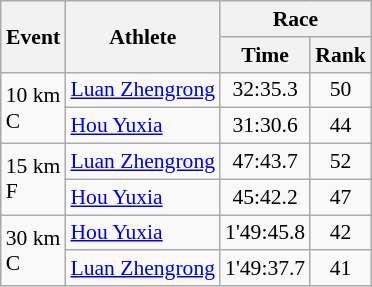<table class="wikitable" border="1" style="font-size:90%">
<tr>
<th rowspan=2>Event</th>
<th rowspan=2>Athlete</th>
<th colspan=2>Race</th>
</tr>
<tr>
<th>Time</th>
<th>Rank</th>
</tr>
<tr>
<td rowspan=2>10 km <br> C</td>
<td><a href='#'>Luan Zhengrong</a></td>
<td align=center>32:35.3</td>
<td align=center>50</td>
</tr>
<tr>
<td><a href='#'>Hou Yuxia</a></td>
<td align=center>31:30.6</td>
<td align=center>44</td>
</tr>
<tr>
<td rowspan=2>15 km <br> F</td>
<td><a href='#'>Luan Zhengrong</a></td>
<td align=center>47:43.7</td>
<td align=center>52</td>
</tr>
<tr>
<td><a href='#'>Hou Yuxia</a></td>
<td align=center>45:42.2</td>
<td align=center>47</td>
</tr>
<tr>
<td rowspan=4>30 km <br> C</td>
<td><a href='#'>Hou Yuxia</a></td>
<td align=center>1'49:45.8</td>
<td align=center>42</td>
</tr>
<tr>
<td><a href='#'>Luan Zhengrong</a></td>
<td align=center>1'49:37.7</td>
<td align=center>41</td>
</tr>
</table>
